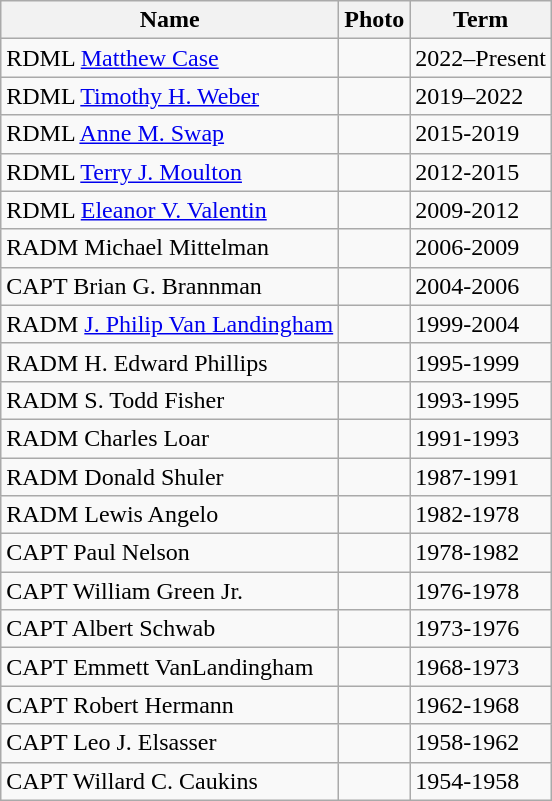<table class="wikitable floatright mw-collapsible">
<tr>
<th>Name</th>
<th>Photo</th>
<th>Term</th>
</tr>
<tr>
<td>RDML <a href='#'>Matthew Case</a></td>
<td></td>
<td>2022–Present</td>
</tr>
<tr>
<td>RDML <a href='#'>Timothy H. Weber</a></td>
<td></td>
<td>2019–2022</td>
</tr>
<tr>
<td>RDML <a href='#'>Anne M. Swap</a></td>
<td></td>
<td>2015-2019</td>
</tr>
<tr>
<td>RDML <a href='#'>Terry J. Moulton</a></td>
<td></td>
<td>2012-2015</td>
</tr>
<tr>
<td>RDML <a href='#'>Eleanor V. Valentin</a></td>
<td></td>
<td>2009-2012</td>
</tr>
<tr>
<td>RADM Michael Mittelman </td>
<td></td>
<td>2006-2009</td>
</tr>
<tr>
<td>CAPT Brian G. Brannman</td>
<td></td>
<td>2004-2006</td>
</tr>
<tr>
<td>RADM <a href='#'>J. Philip Van Landingham</a></td>
<td></td>
<td>1999-2004</td>
</tr>
<tr>
<td>RADM H. Edward Phillips</td>
<td></td>
<td>1995-1999</td>
</tr>
<tr>
<td>RADM S. Todd Fisher</td>
<td></td>
<td>1993-1995</td>
</tr>
<tr>
<td>RADM Charles Loar</td>
<td></td>
<td>1991-1993</td>
</tr>
<tr>
<td>RADM Donald Shuler</td>
<td></td>
<td>1987-1991</td>
</tr>
<tr>
<td>RADM Lewis Angelo</td>
<td></td>
<td>1982-1978</td>
</tr>
<tr>
<td>CAPT Paul Nelson</td>
<td></td>
<td>1978-1982</td>
</tr>
<tr>
<td>CAPT William Green Jr.</td>
<td></td>
<td>1976-1978</td>
</tr>
<tr>
<td>CAPT Albert Schwab</td>
<td></td>
<td>1973-1976</td>
</tr>
<tr>
<td>CAPT Emmett VanLandingham</td>
<td></td>
<td>1968-1973</td>
</tr>
<tr>
<td>CAPT Robert Hermann</td>
<td></td>
<td>1962-1968</td>
</tr>
<tr>
<td>CAPT Leo J. Elsasser</td>
<td></td>
<td>1958-1962</td>
</tr>
<tr>
<td>CAPT Willard C. Caukins</td>
<td></td>
<td>1954-1958</td>
</tr>
</table>
